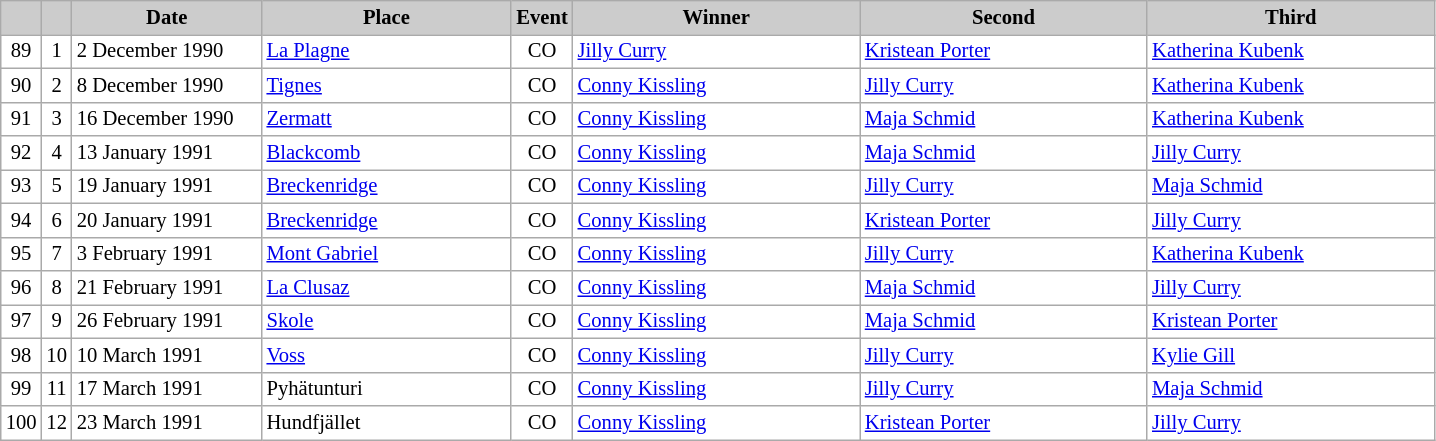<table class="wikitable plainrowheaders" style="background:#fff; font-size:86%; line-height:16px; border:grey solid 1px; border-collapse:collapse;">
<tr style="background:#ccc; text-align:center;">
<th scope="col" style="background:#ccc; width=20 px;"></th>
<th scope="col" style="background:#ccc; width=30 px;"></th>
<th scope="col" style="background:#ccc; width:120px;">Date</th>
<th scope="col" style="background:#ccc; width:160px;">Place</th>
<th scope="col" style="background:#ccc; width:15px;">Event</th>
<th scope="col" style="background:#ccc; width:185px;">Winner</th>
<th scope="col" style="background:#ccc; width:185px;">Second</th>
<th scope="col" style="background:#ccc; width:185px;">Third</th>
</tr>
<tr>
<td align=center>89</td>
<td align=center>1</td>
<td>2 December 1990</td>
<td> <a href='#'>La Plagne</a></td>
<td align=center>CO</td>
<td> <a href='#'>Jilly Curry</a></td>
<td> <a href='#'>Kristean Porter</a></td>
<td> <a href='#'>Katherina Kubenk</a></td>
</tr>
<tr>
<td align=center>90</td>
<td align=center>2</td>
<td>8 December 1990</td>
<td> <a href='#'>Tignes</a></td>
<td align=center>CO</td>
<td> <a href='#'>Conny Kissling</a></td>
<td> <a href='#'>Jilly Curry</a></td>
<td> <a href='#'>Katherina Kubenk</a></td>
</tr>
<tr>
<td align=center>91</td>
<td align=center>3</td>
<td>16 December 1990</td>
<td> <a href='#'>Zermatt</a></td>
<td align=center>CO</td>
<td> <a href='#'>Conny Kissling</a></td>
<td> <a href='#'>Maja Schmid</a></td>
<td> <a href='#'>Katherina Kubenk</a></td>
</tr>
<tr>
<td align=center>92</td>
<td align=center>4</td>
<td>13 January 1991</td>
<td> <a href='#'>Blackcomb</a></td>
<td align=center>CO</td>
<td> <a href='#'>Conny Kissling</a></td>
<td> <a href='#'>Maja Schmid</a></td>
<td> <a href='#'>Jilly Curry</a></td>
</tr>
<tr>
<td align=center>93</td>
<td align=center>5</td>
<td>19 January 1991</td>
<td> <a href='#'>Breckenridge</a></td>
<td align=center>CO</td>
<td> <a href='#'>Conny Kissling</a></td>
<td> <a href='#'>Jilly Curry</a></td>
<td> <a href='#'>Maja Schmid</a></td>
</tr>
<tr>
<td align=center>94</td>
<td align=center>6</td>
<td>20 January 1991</td>
<td> <a href='#'>Breckenridge</a></td>
<td align=center>CO</td>
<td> <a href='#'>Conny Kissling</a></td>
<td> <a href='#'>Kristean Porter</a></td>
<td> <a href='#'>Jilly Curry</a></td>
</tr>
<tr>
<td align=center>95</td>
<td align=center>7</td>
<td>3 February 1991</td>
<td> <a href='#'>Mont Gabriel</a></td>
<td align=center>CO</td>
<td> <a href='#'>Conny Kissling</a></td>
<td> <a href='#'>Jilly Curry</a></td>
<td> <a href='#'>Katherina Kubenk</a></td>
</tr>
<tr>
<td align=center>96</td>
<td align=center>8</td>
<td>21 February 1991</td>
<td> <a href='#'>La Clusaz</a></td>
<td align=center>CO</td>
<td> <a href='#'>Conny Kissling</a></td>
<td> <a href='#'>Maja Schmid</a></td>
<td> <a href='#'>Jilly Curry</a></td>
</tr>
<tr>
<td align=center>97</td>
<td align=center>9</td>
<td>26 February 1991</td>
<td> <a href='#'>Skole</a></td>
<td align=center>CO</td>
<td> <a href='#'>Conny Kissling</a></td>
<td> <a href='#'>Maja Schmid</a></td>
<td> <a href='#'>Kristean Porter</a></td>
</tr>
<tr>
<td align=center>98</td>
<td align=center>10</td>
<td>10 March 1991</td>
<td> <a href='#'>Voss</a></td>
<td align=center>CO</td>
<td> <a href='#'>Conny Kissling</a></td>
<td> <a href='#'>Jilly Curry</a></td>
<td> <a href='#'>Kylie Gill</a></td>
</tr>
<tr>
<td align=center>99</td>
<td align=center>11</td>
<td>17 March 1991</td>
<td> Pyhätunturi</td>
<td align=center>CO</td>
<td> <a href='#'>Conny Kissling</a></td>
<td> <a href='#'>Jilly Curry</a></td>
<td> <a href='#'>Maja Schmid</a></td>
</tr>
<tr>
<td align=center>100</td>
<td align=center>12</td>
<td>23 March 1991</td>
<td> Hundfjället</td>
<td align=center>CO</td>
<td> <a href='#'>Conny Kissling</a></td>
<td> <a href='#'>Kristean Porter</a></td>
<td> <a href='#'>Jilly Curry</a></td>
</tr>
</table>
